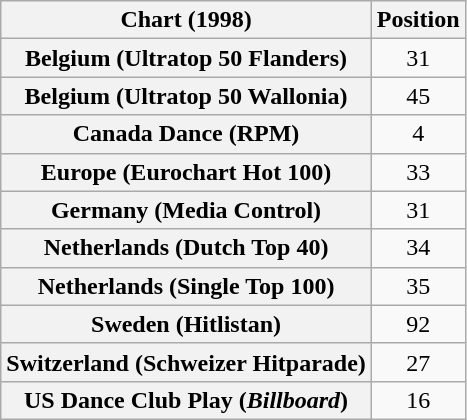<table class="wikitable sortable plainrowheaders" style="text-align:center">
<tr>
<th>Chart (1998)</th>
<th>Position</th>
</tr>
<tr>
<th scope="row">Belgium (Ultratop 50 Flanders)</th>
<td>31</td>
</tr>
<tr>
<th scope="row">Belgium (Ultratop 50 Wallonia)</th>
<td>45</td>
</tr>
<tr>
<th scope="row">Canada Dance (RPM)</th>
<td>4</td>
</tr>
<tr>
<th scope="row">Europe (Eurochart Hot 100)</th>
<td>33</td>
</tr>
<tr>
<th scope="row">Germany (Media Control)</th>
<td>31</td>
</tr>
<tr>
<th scope="row">Netherlands (Dutch Top 40)</th>
<td>34</td>
</tr>
<tr>
<th scope="row">Netherlands (Single Top 100)</th>
<td>35</td>
</tr>
<tr>
<th scope="row">Sweden (Hitlistan)</th>
<td>92</td>
</tr>
<tr>
<th scope="row">Switzerland (Schweizer Hitparade)</th>
<td>27</td>
</tr>
<tr>
<th scope="row">US Dance Club Play (<em>Billboard</em>)</th>
<td>16</td>
</tr>
</table>
